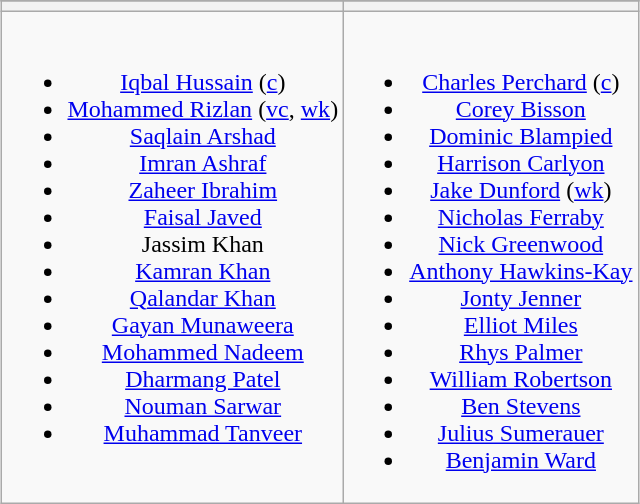<table class="wikitable" style="text-align:center; margin:auto">
<tr>
</tr>
<tr>
<th></th>
<th></th>
</tr>
<tr style="vertical-align:top">
<td><br><ul><li><a href='#'>Iqbal Hussain</a> (<a href='#'>c</a>)</li><li><a href='#'>Mohammed Rizlan</a> (<a href='#'>vc</a>, <a href='#'>wk</a>)</li><li><a href='#'>Saqlain Arshad</a></li><li><a href='#'>Imran Ashraf</a></li><li><a href='#'>Zaheer Ibrahim</a></li><li><a href='#'>Faisal Javed</a></li><li>Jassim Khan</li><li><a href='#'>Kamran Khan</a></li><li><a href='#'>Qalandar Khan</a></li><li><a href='#'>Gayan Munaweera</a></li><li><a href='#'>Mohammed Nadeem</a></li><li><a href='#'>Dharmang Patel</a></li><li><a href='#'>Nouman Sarwar</a></li><li><a href='#'>Muhammad Tanveer</a></li></ul></td>
<td><br><ul><li><a href='#'>Charles Perchard</a> (<a href='#'>c</a>)</li><li><a href='#'>Corey Bisson</a></li><li><a href='#'>Dominic Blampied</a></li><li><a href='#'>Harrison Carlyon</a></li><li><a href='#'>Jake Dunford</a> (<a href='#'>wk</a>)</li><li><a href='#'>Nicholas Ferraby</a></li><li><a href='#'>Nick Greenwood</a></li><li><a href='#'>Anthony Hawkins-Kay</a></li><li><a href='#'>Jonty Jenner</a></li><li><a href='#'>Elliot Miles</a></li><li><a href='#'>Rhys Palmer</a></li><li><a href='#'>William Robertson</a></li><li><a href='#'>Ben Stevens</a></li><li><a href='#'>Julius Sumerauer</a></li><li><a href='#'>Benjamin Ward</a></li></ul></td>
</tr>
</table>
